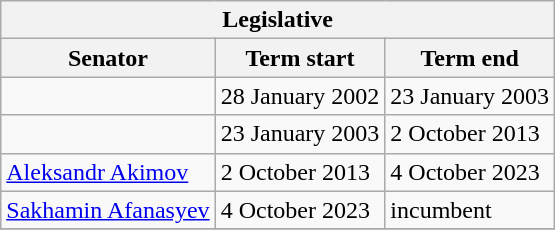<table class="wikitable sortable">
<tr>
<th colspan=3>Legislative</th>
</tr>
<tr>
<th>Senator</th>
<th>Term start</th>
<th>Term end</th>
</tr>
<tr>
<td></td>
<td>28 January 2002</td>
<td>23 January 2003</td>
</tr>
<tr>
<td></td>
<td>23 January 2003</td>
<td>2 October 2013</td>
</tr>
<tr>
<td><a href='#'>Aleksandr Akimov</a></td>
<td>2 October 2013</td>
<td>4 October 2023</td>
</tr>
<tr>
<td><a href='#'>Sakhamin Afanasyev</a></td>
<td>4 October 2023</td>
<td>incumbent</td>
</tr>
<tr>
</tr>
</table>
